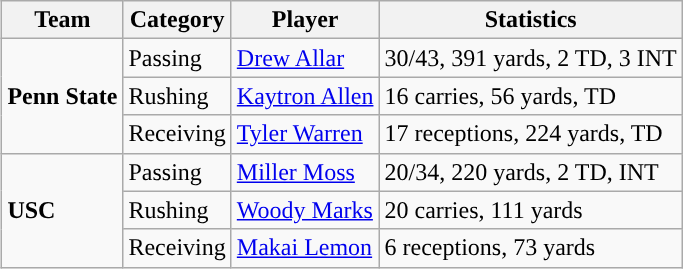<table class="wikitable" style="float: right;">
<tr>
<th>Team</th>
<th>Category</th>
<th>Player</th>
<th>Statistics</th>
</tr>
<tr>
<td rowspan=3><strong>Penn State</strong></td>
<td>Passing</td>
<td><a href='#'>Drew Allar</a></td>
<td>30/43, 391 yards, 2 TD, 3 INT</td>
</tr>
<tr>
<td>Rushing</td>
<td><a href='#'>Kaytron Allen</a></td>
<td>16 carries, 56 yards, TD</td>
</tr>
<tr>
<td>Receiving</td>
<td><a href='#'>Tyler Warren</a></td>
<td>17 receptions, 224 yards, TD</td>
</tr>
<tr>
<td rowspan=3><strong>USC</strong></td>
<td>Passing</td>
<td><a href='#'>Miller Moss</a></td>
<td>20/34, 220 yards, 2 TD, INT</td>
</tr>
<tr>
<td>Rushing</td>
<td><a href='#'>Woody Marks</a></td>
<td>20 carries, 111 yards</td>
</tr>
<tr>
<td>Receiving</td>
<td><a href='#'>Makai Lemon</a></td>
<td>6 receptions, 73 yards</td>
</tr>
</table>
